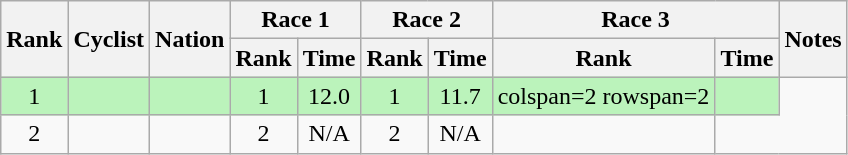<table class="wikitable sortable" style="text-align:center">
<tr>
<th rowspan=2>Rank</th>
<th rowspan=2>Cyclist</th>
<th rowspan=2>Nation</th>
<th colspan=2>Race 1</th>
<th colspan=2>Race 2</th>
<th colspan=2>Race 3</th>
<th rowspan=2>Notes</th>
</tr>
<tr>
<th>Rank</th>
<th>Time</th>
<th>Rank</th>
<th>Time</th>
<th>Rank</th>
<th>Time</th>
</tr>
<tr bgcolor=bbf3bb>
<td>1</td>
<td align=left></td>
<td align=left></td>
<td>1</td>
<td>12.0</td>
<td>1</td>
<td>11.7</td>
<td>colspan=2 rowspan=2 </td>
<td></td>
</tr>
<tr>
<td>2</td>
<td align=left></td>
<td align=left></td>
<td>2</td>
<td>N/A</td>
<td>2</td>
<td>N/A</td>
<td></td>
</tr>
</table>
